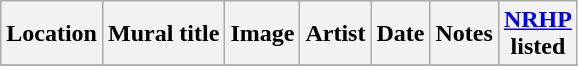<table class="wikitable sortable">
<tr>
<th>Location</th>
<th>Mural title</th>
<th>Image</th>
<th>Artist</th>
<th>Date</th>
<th>Notes</th>
<th><a href='#'>NRHP</a><br>listed</th>
</tr>
<tr>
</tr>
</table>
